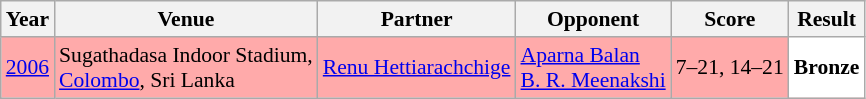<table class="sortable wikitable" style="font-size: 90%;">
<tr>
<th>Year</th>
<th>Venue</th>
<th>Partner</th>
<th>Opponent</th>
<th>Score</th>
<th>Result</th>
</tr>
<tr style="background:#FFAAAA">
<td align="center"><a href='#'>2006</a></td>
<td align="left">Sugathadasa Indoor Stadium,<br><a href='#'>Colombo</a>, Sri Lanka</td>
<td align="left"> <a href='#'>Renu Hettiarachchige</a></td>
<td align="left"> <a href='#'>Aparna Balan</a> <br>  <a href='#'>B. R. Meenakshi</a></td>
<td align="left">7–21, 14–21</td>
<td style="text-align:left; background:white"> <strong>Bronze</strong></td>
</tr>
</table>
